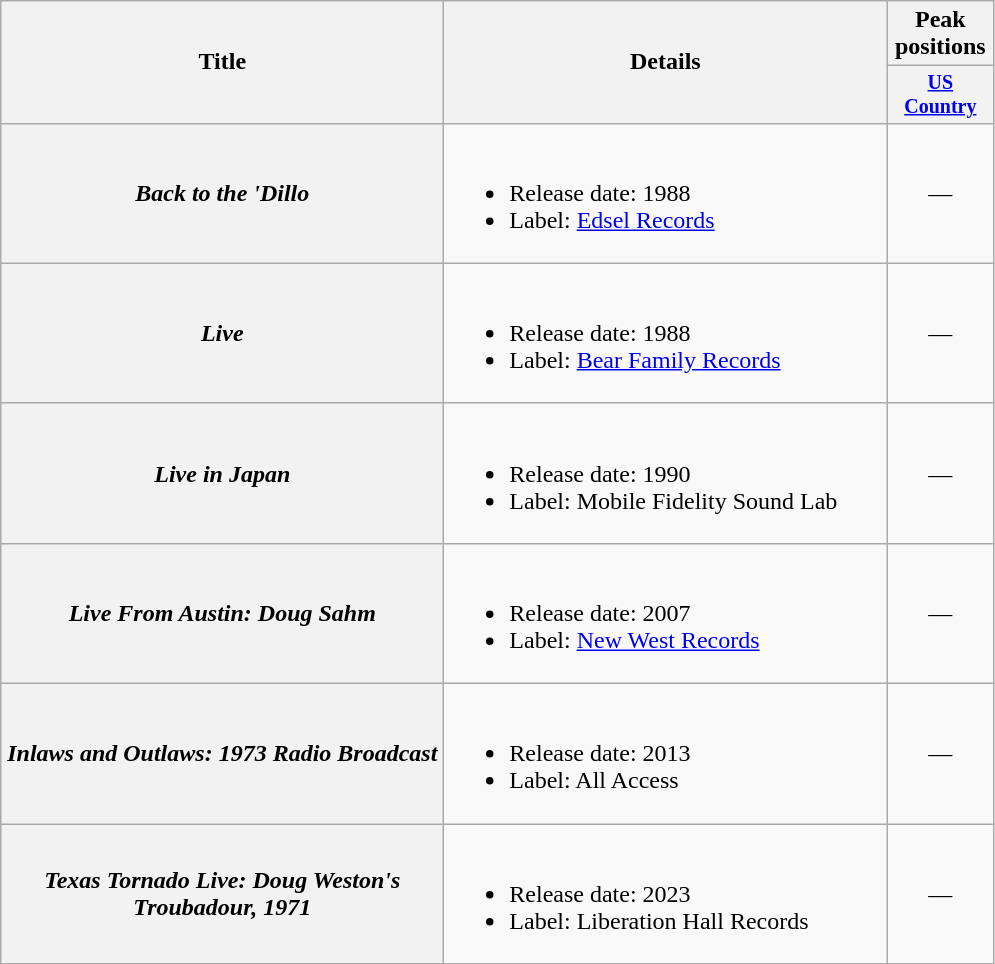<table class="wikitable plainrowheaders" style="text-align:center;">
<tr>
<th rowspan="2" style="width:18em;">Title</th>
<th rowspan="2" style="width:18em;">Details</th>
<th colspan="1">Peak positions</th>
</tr>
<tr style="font-size:smaller;">
<th width="65"><a href='#'>US Country</a></th>
</tr>
<tr>
<th scope="row"><em>Back to the 'Dillo</em></th>
<td align="left"><br><ul><li>Release date: 1988</li><li>Label: <a href='#'>Edsel Records</a></li></ul></td>
<td>—</td>
</tr>
<tr>
<th scope="row"><em>Live</em></th>
<td align="left"><br><ul><li>Release date: 1988</li><li>Label: <a href='#'>Bear Family Records</a></li></ul></td>
<td>—</td>
</tr>
<tr>
<th scope="row"><em>Live in Japan</em></th>
<td align="left"><br><ul><li>Release date: 1990</li><li>Label: Mobile Fidelity Sound Lab</li></ul></td>
<td>—</td>
</tr>
<tr>
<th scope="row"><em>Live From Austin: Doug Sahm</em></th>
<td align="left"><br><ul><li>Release date: 2007</li><li>Label: <a href='#'>New West Records</a></li></ul></td>
<td>—</td>
</tr>
<tr>
<th scope="row"><em>Inlaws and Outlaws: 1973 Radio Broadcast</em></th>
<td align="left"><br><ul><li>Release date: 2013</li><li>Label: All Access</li></ul></td>
<td>—</td>
</tr>
<tr>
<th scope="row"><em>Texas Tornado Live: Doug Weston's Troubadour, 1971</em></th>
<td align="left"><br><ul><li>Release date: 2023</li><li>Label: Liberation Hall Records</li></ul></td>
<td>—</td>
</tr>
</table>
